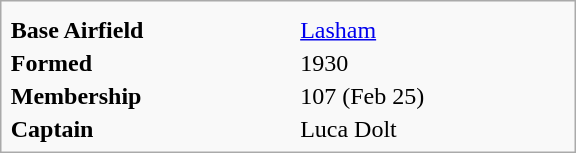<table class="infobox" style="width: 24em;">
<tr>
<td colspan="2" style="text-align:left;font-size:smaller;"></td>
</tr>
<tr>
<td><strong>Base Airfield</strong></td>
<td><a href='#'>Lasham</a></td>
</tr>
<tr>
<td><strong>Formed</strong></td>
<td>1930</td>
</tr>
<tr>
<td><strong>Membership</strong></td>
<td>107 (Feb 25)</td>
</tr>
<tr>
<td><strong>Captain</strong></td>
<td>Luca Dolt</td>
</tr>
</table>
